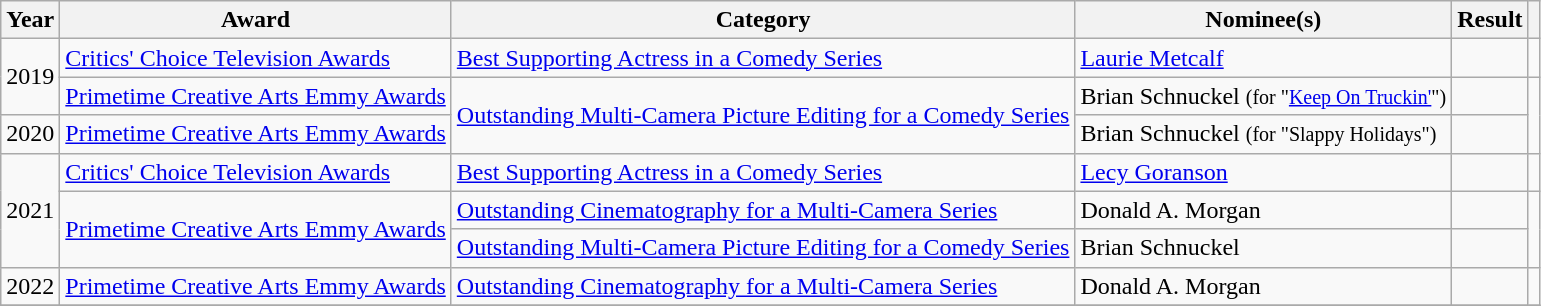<table class="wikitable sortable plainrowheaders">
<tr>
<th scope="col">Year</th>
<th scope="col">Award</th>
<th scope="col">Category</th>
<th scope="col">Nominee(s)</th>
<th scope="col">Result</th>
<th scope="col" class="unsortable"></th>
</tr>
<tr>
<td rowspan="2" style="text-align:center;">2019</td>
<td><a href='#'>Critics' Choice Television Awards</a></td>
<td><a href='#'>Best Supporting Actress in a Comedy Series</a></td>
<td><a href='#'>Laurie Metcalf</a></td>
<td></td>
<td style="text-align: center;"></td>
</tr>
<tr>
<td><a href='#'>Primetime Creative Arts Emmy Awards</a></td>
<td rowspan="2"><a href='#'>Outstanding Multi-Camera Picture Editing for a Comedy Series</a></td>
<td>Brian Schnuckel <small>(for "<a href='#'>Keep On Truckin'</a>")</small></td>
<td></td>
<td rowspan="2" style="text-align: center;"></td>
</tr>
<tr>
<td rowspan="1" style="text-align:center;">2020</td>
<td><a href='#'>Primetime Creative Arts Emmy Awards</a></td>
<td>Brian Schnuckel <small>(for "Slappy Holidays")</small></td>
<td></td>
</tr>
<tr>
<td rowspan="3" style="text-align:center;">2021</td>
<td><a href='#'>Critics' Choice Television Awards</a></td>
<td><a href='#'>Best Supporting Actress in a Comedy Series</a></td>
<td><a href='#'>Lecy Goranson</a></td>
<td></td>
<td style="text-align: center;"></td>
</tr>
<tr>
<td rowspan="2"><a href='#'>Primetime Creative Arts Emmy Awards</a></td>
<td><a href='#'>Outstanding Cinematography for a Multi-Camera Series</a></td>
<td>Donald A. Morgan </td>
<td></td>
<td rowspan="2" style="text-align:center;"></td>
</tr>
<tr>
<td><a href='#'>Outstanding Multi-Camera Picture Editing for a Comedy Series</a></td>
<td>Brian Schnuckel </td>
<td></td>
</tr>
<tr>
<td rowspan="1" style="text-align:center;">2022</td>
<td><a href='#'>Primetime Creative Arts Emmy Awards</a></td>
<td><a href='#'>Outstanding Cinematography for a Multi-Camera Series</a></td>
<td>Donald A. Morgan </td>
<td></td>
<td style="text-align:center;"></td>
</tr>
<tr>
</tr>
</table>
